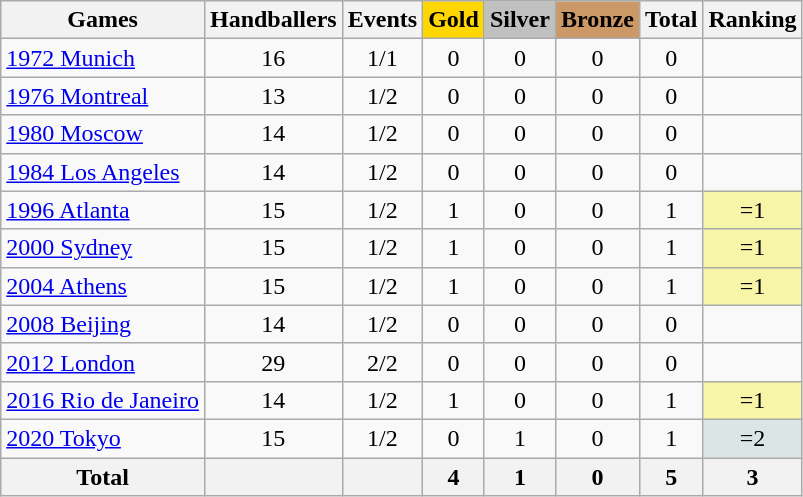<table class="wikitable sortable" style="text-align:center">
<tr>
<th>Games</th>
<th>Handballers</th>
<th>Events</th>
<th style="background-color:gold;">Gold</th>
<th style="background-color:silver;">Silver</th>
<th style="background-color:#c96;">Bronze</th>
<th>Total</th>
<th>Ranking</th>
</tr>
<tr>
<td align=left><a href='#'>1972 Munich</a></td>
<td>16</td>
<td>1/1</td>
<td>0</td>
<td>0</td>
<td>0</td>
<td>0</td>
<td></td>
</tr>
<tr>
<td align=left><a href='#'>1976 Montreal</a></td>
<td>13</td>
<td>1/2</td>
<td>0</td>
<td>0</td>
<td>0</td>
<td>0</td>
<td></td>
</tr>
<tr>
<td align=left><a href='#'>1980 Moscow</a></td>
<td>14</td>
<td>1/2</td>
<td>0</td>
<td>0</td>
<td>0</td>
<td>0</td>
<td></td>
</tr>
<tr>
<td align=left><a href='#'>1984 Los Angeles</a></td>
<td>14</td>
<td>1/2</td>
<td>0</td>
<td>0</td>
<td>0</td>
<td>0</td>
<td></td>
</tr>
<tr>
<td align=left><a href='#'>1996 Atlanta</a></td>
<td>15</td>
<td>1/2</td>
<td>1</td>
<td>0</td>
<td>0</td>
<td>1</td>
<td bgcolor=F7F6A8>=1</td>
</tr>
<tr>
<td align=left><a href='#'>2000 Sydney</a></td>
<td>15</td>
<td>1/2</td>
<td>1</td>
<td>0</td>
<td>0</td>
<td>1</td>
<td bgcolor=F7F6A8>=1</td>
</tr>
<tr>
<td align=left><a href='#'>2004 Athens</a></td>
<td>15</td>
<td>1/2</td>
<td>1</td>
<td>0</td>
<td>0</td>
<td>1</td>
<td bgcolor=F7F6A8>=1</td>
</tr>
<tr>
<td align=left><a href='#'>2008 Beijing</a></td>
<td>14</td>
<td>1/2</td>
<td>0</td>
<td>0</td>
<td>0</td>
<td>0</td>
<td></td>
</tr>
<tr>
<td align=left><a href='#'>2012 London</a></td>
<td>29</td>
<td>2/2</td>
<td>0</td>
<td>0</td>
<td>0</td>
<td>0</td>
<td></td>
</tr>
<tr>
<td align=left><a href='#'>2016 Rio de Janeiro</a></td>
<td>14</td>
<td>1/2</td>
<td>1</td>
<td>0</td>
<td>0</td>
<td>1</td>
<td bgcolor=F7F6A8>=1</td>
</tr>
<tr>
<td align=left><a href='#'>2020 Tokyo</a></td>
<td>15</td>
<td>1/2</td>
<td>0</td>
<td>1</td>
<td>0</td>
<td>1</td>
<td bgcolor=dce5e5>=2</td>
</tr>
<tr>
<th>Total</th>
<th></th>
<th></th>
<th>4</th>
<th>1</th>
<th>0</th>
<th>5</th>
<th bgcolor=ffdab9>3</th>
</tr>
</table>
